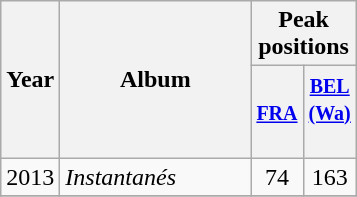<table class="wikitable">
<tr>
<th align="center" rowspan="2" width="10">Year</th>
<th align="center" rowspan="2" width="120">Album</th>
<th align="center" colspan="2" width="30">Peak positions</th>
</tr>
<tr>
<th width="20"><small><a href='#'>FRA</a><br></small></th>
<th width="20"><small><a href='#'>BEL <br>(Wa)</a><br></small><br></th>
</tr>
<tr>
<td align="center" rowspan="1">2013</td>
<td><em>Instantanés</em></td>
<td align="center">74</td>
<td align="center">163</td>
</tr>
<tr>
</tr>
</table>
